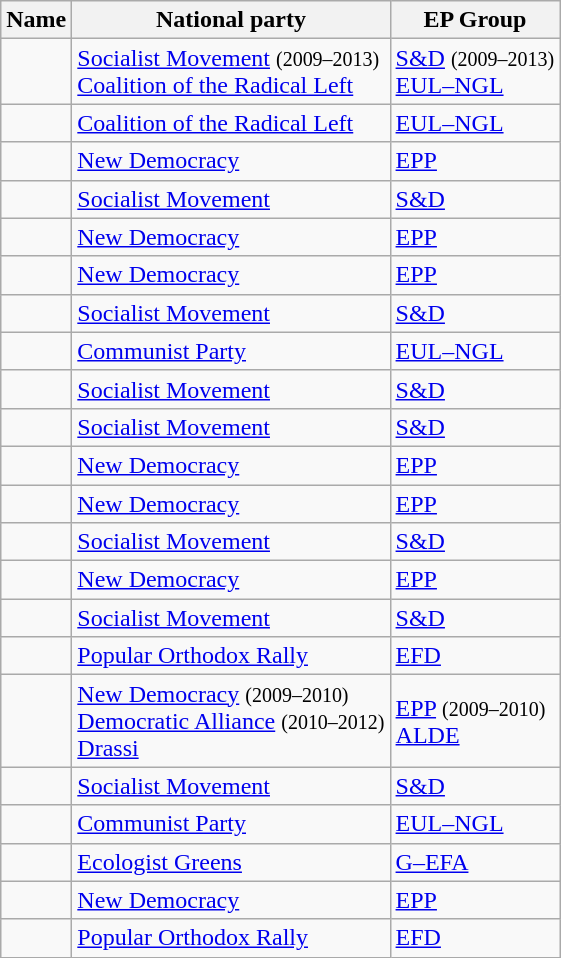<table class="sortable wikitable">
<tr>
<th>Name</th>
<th>National party</th>
<th>EP Group</th>
</tr>
<tr>
<td></td>
<td> <a href='#'>Socialist Movement</a> <small>(2009–2013)</small><br> <a href='#'>Coalition of the Radical Left</a></td>
<td> <a href='#'>S&D</a> <small>(2009–2013)</small><br> <a href='#'>EUL–NGL</a></td>
</tr>
<tr>
<td></td>
<td> <a href='#'>Coalition of the Radical Left</a></td>
<td> <a href='#'>EUL–NGL</a></td>
</tr>
<tr>
<td></td>
<td> <a href='#'>New Democracy</a></td>
<td> <a href='#'>EPP</a></td>
</tr>
<tr>
<td></td>
<td> <a href='#'>Socialist Movement</a></td>
<td> <a href='#'>S&D</a></td>
</tr>
<tr>
<td></td>
<td> <a href='#'>New Democracy</a></td>
<td> <a href='#'>EPP</a></td>
</tr>
<tr>
<td></td>
<td> <a href='#'>New Democracy</a></td>
<td> <a href='#'>EPP</a></td>
</tr>
<tr>
<td></td>
<td> <a href='#'>Socialist Movement</a></td>
<td> <a href='#'>S&D</a></td>
</tr>
<tr>
<td></td>
<td> <a href='#'>Communist Party</a></td>
<td> <a href='#'>EUL–NGL</a></td>
</tr>
<tr>
<td></td>
<td> <a href='#'>Socialist Movement</a></td>
<td> <a href='#'>S&D</a></td>
</tr>
<tr>
<td></td>
<td> <a href='#'>Socialist Movement</a></td>
<td> <a href='#'>S&D</a></td>
</tr>
<tr>
<td></td>
<td> <a href='#'>New Democracy</a></td>
<td> <a href='#'>EPP</a></td>
</tr>
<tr>
<td></td>
<td> <a href='#'>New Democracy</a></td>
<td> <a href='#'>EPP</a></td>
</tr>
<tr>
<td></td>
<td> <a href='#'>Socialist Movement</a></td>
<td> <a href='#'>S&D</a></td>
</tr>
<tr>
<td></td>
<td> <a href='#'>New Democracy</a></td>
<td> <a href='#'>EPP</a></td>
</tr>
<tr>
<td></td>
<td> <a href='#'>Socialist Movement</a></td>
<td> <a href='#'>S&D</a></td>
</tr>
<tr>
<td></td>
<td> <a href='#'>Popular Orthodox Rally</a></td>
<td> <a href='#'>EFD</a></td>
</tr>
<tr>
<td></td>
<td> <a href='#'>New Democracy</a> <small>(2009–2010)</small> <br>  <a href='#'>Democratic Alliance</a> <small>(2010–2012)</small> <br>  <a href='#'>Drassi</a></td>
<td> <a href='#'>EPP</a> <small>(2009–2010)</small> <br>  <a href='#'>ALDE</a></td>
</tr>
<tr>
<td></td>
<td> <a href='#'>Socialist Movement</a></td>
<td> <a href='#'>S&D</a></td>
</tr>
<tr>
<td></td>
<td> <a href='#'>Communist Party</a></td>
<td> <a href='#'>EUL–NGL</a></td>
</tr>
<tr>
<td></td>
<td> <a href='#'>Ecologist Greens</a></td>
<td> <a href='#'>G–EFA</a></td>
</tr>
<tr>
<td></td>
<td> <a href='#'>New Democracy</a></td>
<td> <a href='#'>EPP</a></td>
</tr>
<tr>
<td></td>
<td> <a href='#'>Popular Orthodox Rally</a></td>
<td> <a href='#'>EFD</a></td>
</tr>
</table>
